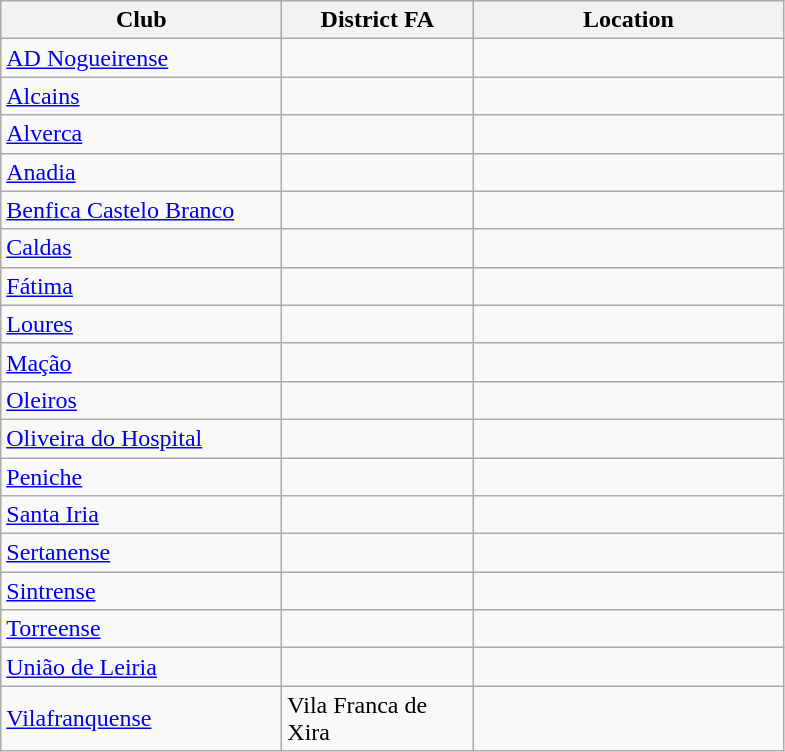<table class="wikitable sortable">
<tr>
<th width=180>Club</th>
<th width=120>District FA</th>
<th width=200>Location</th>
</tr>
<tr>
<td><a href='#'>AD Nogueirense</a></td>
<td></td>
<td></td>
</tr>
<tr>
<td><a href='#'>Alcains</a></td>
<td></td>
<td></td>
</tr>
<tr>
<td><a href='#'>Alverca</a></td>
<td></td>
<td></td>
</tr>
<tr>
<td><a href='#'>Anadia</a></td>
<td></td>
<td></td>
</tr>
<tr>
<td><a href='#'>Benfica Castelo Branco</a></td>
<td></td>
<td></td>
</tr>
<tr>
<td><a href='#'>Caldas</a></td>
<td></td>
<td></td>
</tr>
<tr>
<td><a href='#'>Fátima</a></td>
<td></td>
<td></td>
</tr>
<tr>
<td><a href='#'>Loures</a></td>
<td></td>
<td></td>
</tr>
<tr>
<td><a href='#'>Mação</a></td>
<td></td>
<td></td>
</tr>
<tr>
<td><a href='#'>Oleiros</a></td>
<td></td>
<td></td>
</tr>
<tr>
<td><a href='#'>Oliveira do Hospital</a></td>
<td></td>
<td></td>
</tr>
<tr>
<td><a href='#'>Peniche</a></td>
<td></td>
<td></td>
</tr>
<tr>
<td><a href='#'>Santa Iria</a></td>
<td></td>
<td></td>
</tr>
<tr>
<td><a href='#'>Sertanense</a></td>
<td></td>
<td></td>
</tr>
<tr>
<td><a href='#'>Sintrense</a></td>
<td></td>
<td></td>
</tr>
<tr>
<td><a href='#'>Torreense</a></td>
<td></td>
<td></td>
</tr>
<tr>
<td><a href='#'>União de Leiria</a></td>
<td></td>
<td></td>
</tr>
<tr>
<td><a href='#'>Vilafranquense</a></td>
<td>Vila Franca de Xira</td>
<td></td>
</tr>
</table>
